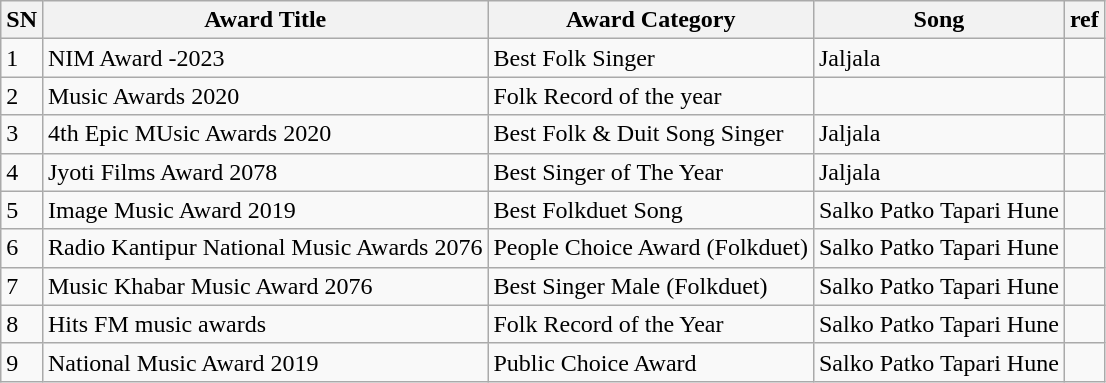<table class="wikitable">
<tr>
<th>SN</th>
<th>Award Title</th>
<th>Award Category</th>
<th>Song</th>
<th>ref</th>
</tr>
<tr>
<td>1</td>
<td>NIM Award -2023</td>
<td>Best Folk Singer</td>
<td>Jaljala</td>
<td></td>
</tr>
<tr>
<td>2</td>
<td>Music Awards 2020</td>
<td>Folk Record of the year</td>
<td></td>
<td></td>
</tr>
<tr>
<td>3</td>
<td>4th Epic MUsic Awards 2020</td>
<td>Best Folk & Duit Song Singer</td>
<td>Jaljala</td>
<td></td>
</tr>
<tr>
<td>4</td>
<td>Jyoti Films Award 2078</td>
<td>Best Singer of The Year</td>
<td>Jaljala</td>
<td></td>
</tr>
<tr>
<td>5</td>
<td>Image Music Award 2019</td>
<td>Best Folkduet Song</td>
<td>Salko Patko Tapari Hune</td>
<td></td>
</tr>
<tr>
<td>6</td>
<td>Radio Kantipur National Music Awards 2076</td>
<td>People Choice Award (Folkduet)</td>
<td>Salko Patko Tapari Hune</td>
<td></td>
</tr>
<tr>
<td>7</td>
<td>Music Khabar Music Award 2076</td>
<td>Best Singer Male (Folkduet)</td>
<td>Salko Patko Tapari Hune</td>
<td></td>
</tr>
<tr>
<td>8</td>
<td>Hits FM music awards</td>
<td>Folk Record of the Year</td>
<td>Salko Patko Tapari Hune</td>
<td></td>
</tr>
<tr>
<td>9</td>
<td>National Music Award 2019</td>
<td>Public Choice Award</td>
<td>Salko Patko Tapari Hune</td>
<td></td>
</tr>
</table>
